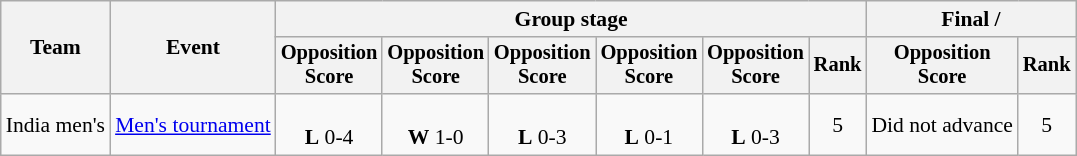<table class="wikitable" style="font-size:90%;text-align:center">
<tr>
<th rowspan="2">Team</th>
<th rowspan="2">Event</th>
<th colspan="6">Group stage</th>
<th colspan="2">Final / </th>
</tr>
<tr style="font-size:95%">
<th>Opposition<br>Score</th>
<th>Opposition<br>Score</th>
<th>Opposition<br>Score</th>
<th>Opposition<br>Score</th>
<th>Opposition<br>Score</th>
<th>Rank</th>
<th>Opposition<br>Score</th>
<th>Rank</th>
</tr>
<tr>
<td align="left">India men's</td>
<td align="left"><a href='#'>Men's tournament</a></td>
<td><br><strong>L</strong> 0-4</td>
<td><br><strong>W</strong> 1-0</td>
<td> <br><strong>L</strong> 0-3</td>
<td> <br><strong>L</strong> 0-1</td>
<td> <br><strong>L</strong> 0-3</td>
<td>5</td>
<td>Did not advance</td>
<td>5</td>
</tr>
</table>
